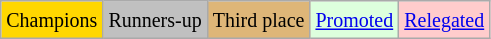<table class="wikitable">
<tr>
<td bgcolor=gold><small>Champions</small></td>
<td bgcolor=silver><small>Runners-up</small></td>
<td bgcolor=#deb678><small>Third place</small></td>
<td bgcolor="#DDFFDD"><small><a href='#'>Promoted</a></small></td>
<td bgcolor="#FFCCCC"><small><a href='#'>Relegated</a></small></td>
</tr>
</table>
